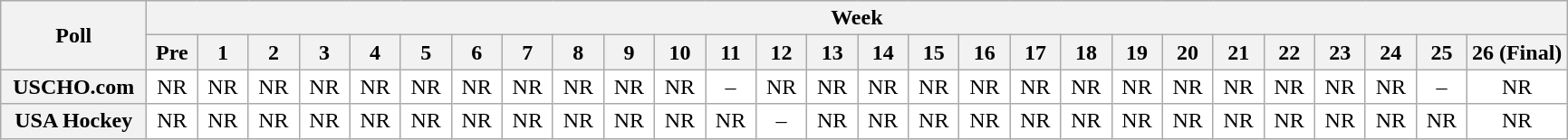<table class="wikitable" style="white-space:nowrap;">
<tr>
<th scope="col" width="100" rowspan="2">Poll</th>
<th colspan="28">Week</th>
</tr>
<tr>
<th scope="col" width="30">Pre</th>
<th scope="col" width="30">1</th>
<th scope="col" width="30">2</th>
<th scope="col" width="30">3</th>
<th scope="col" width="30">4</th>
<th scope="col" width="30">5</th>
<th scope="col" width="30">6</th>
<th scope="col" width="30">7</th>
<th scope="col" width="30">8</th>
<th scope="col" width="30">9</th>
<th scope="col" width="30">10</th>
<th scope="col" width="30">11</th>
<th scope="col" width="30">12</th>
<th scope="col" width="30">13</th>
<th scope="col" width="30">14</th>
<th scope="col" width="30">15</th>
<th scope="col" width="30">16</th>
<th scope="col" width="30">17</th>
<th scope="col" width="30">18</th>
<th scope="col" width="30">19</th>
<th scope="col" width="30">20</th>
<th scope="col" width="30">21</th>
<th scope="col" width="30">22</th>
<th scope="col" width="30">23</th>
<th scope="col" width="30">24</th>
<th scope="col" width="30">25</th>
<th scope="col" width="30">26 (Final)</th>
</tr>
<tr style="text-align:center;">
<th>USCHO.com</th>
<td bgcolor=FFFFFF>NR</td>
<td bgcolor=FFFFFF>NR</td>
<td bgcolor=FFFFFF>NR</td>
<td bgcolor=FFFFFF>NR</td>
<td bgcolor=FFFFFF>NR</td>
<td bgcolor=FFFFFF>NR</td>
<td bgcolor=FFFFFF>NR</td>
<td bgcolor=FFFFFF>NR</td>
<td bgcolor=FFFFFF>NR</td>
<td bgcolor=FFFFFF>NR</td>
<td bgcolor=FFFFFF>NR</td>
<td bgcolor=FFFFFF>–</td>
<td bgcolor=FFFFFF>NR</td>
<td bgcolor=FFFFFF>NR</td>
<td bgcolor=FFFFFF>NR</td>
<td bgcolor=FFFFFF>NR</td>
<td bgcolor=FFFFFF>NR</td>
<td bgcolor=FFFFFF>NR</td>
<td bgcolor=FFFFFF>NR</td>
<td bgcolor=FFFFFF>NR</td>
<td bgcolor=FFFFFF>NR</td>
<td bgcolor=FFFFFF>NR</td>
<td bgcolor=FFFFFF>NR</td>
<td bgcolor=FFFFFF>NR</td>
<td bgcolor=FFFFFF>NR</td>
<td bgcolor=FFFFFF>–</td>
<td bgcolor=FFFFFF>NR</td>
</tr>
<tr style="text-align:center;">
<th>USA Hockey</th>
<td bgcolor=FFFFFF>NR</td>
<td bgcolor=FFFFFF>NR</td>
<td bgcolor=FFFFFF>NR</td>
<td bgcolor=FFFFFF>NR</td>
<td bgcolor=FFFFFF>NR</td>
<td bgcolor=FFFFFF>NR</td>
<td bgcolor=FFFFFF>NR</td>
<td bgcolor=FFFFFF>NR</td>
<td bgcolor=FFFFFF>NR</td>
<td bgcolor=FFFFFF>NR</td>
<td bgcolor=FFFFFF>NR</td>
<td bgcolor=FFFFFF>NR</td>
<td bgcolor=FFFFFF>–</td>
<td bgcolor=FFFFFF>NR</td>
<td bgcolor=FFFFFF>NR</td>
<td bgcolor=FFFFFF>NR</td>
<td bgcolor=FFFFFF>NR</td>
<td bgcolor=FFFFFF>NR</td>
<td bgcolor=FFFFFF>NR</td>
<td bgcolor=FFFFFF>NR</td>
<td bgcolor=FFFFFF>NR</td>
<td bgcolor=FFFFFF>NR</td>
<td bgcolor=FFFFFF>NR</td>
<td bgcolor=FFFFFF>NR</td>
<td bgcolor=FFFFFF>NR</td>
<td bgcolor=FFFFFF>NR</td>
<td bgcolor=FFFFFF>NR</td>
</tr>
</table>
